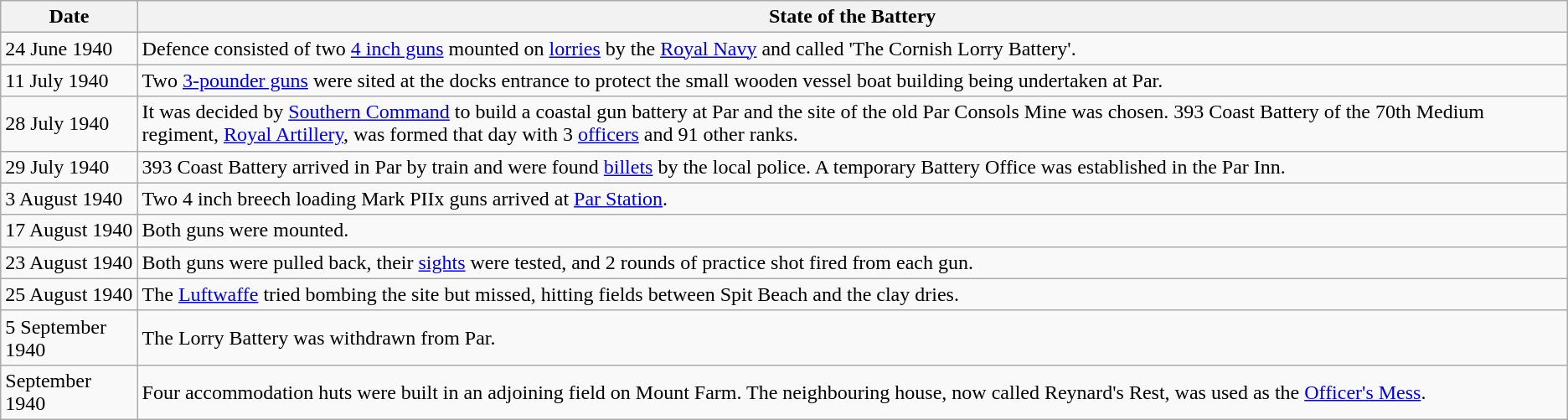<table class="wikitable">
<tr>
<th>Date</th>
<th>State of the Battery</th>
</tr>
<tr>
<td>24 June 1940</td>
<td>Defence consisted of two <a href='#'>4 inch guns</a> mounted on <a href='#'>lorries</a> by the <a href='#'>Royal Navy</a> and called 'The Cornish Lorry Battery'.</td>
</tr>
<tr>
<td>11 July 1940</td>
<td>Two <a href='#'>3-pounder guns</a> were sited at the docks entrance to protect the small wooden vessel boat building being undertaken at Par.</td>
</tr>
<tr>
<td>28 July 1940</td>
<td>It was decided by <a href='#'>Southern Command</a> to build a coastal gun battery at Par and the site of the old Par Consols Mine was chosen. 393 Coast Battery of the 70th Medium regiment, <a href='#'>Royal Artillery</a>, was formed that day with 3 <a href='#'>officers</a> and 91 other ranks.</td>
</tr>
<tr>
<td>29 July 1940</td>
<td>393 Coast Battery arrived in Par by train and were found <a href='#'>billets</a> by the local police. A temporary Battery Office was established in the Par Inn.</td>
</tr>
<tr>
<td>3 August 1940</td>
<td>Two 4 inch breech loading Mark PIIx guns arrived at <a href='#'>Par Station</a>.</td>
</tr>
<tr>
<td>17 August 1940</td>
<td>Both guns were mounted.</td>
</tr>
<tr>
<td>23 August 1940</td>
<td>Both guns were pulled back, their <a href='#'>sights</a> were tested, and 2 rounds of practice shot fired from each gun.</td>
</tr>
<tr>
<td>25 August 1940</td>
<td>The <a href='#'>Luftwaffe</a> tried bombing the site but missed, hitting fields between Spit Beach and the clay dries.</td>
</tr>
<tr>
<td>5 September 1940</td>
<td>The Lorry Battery was withdrawn from Par.</td>
</tr>
<tr>
<td>September 1940</td>
<td>Four accommodation huts were built in an adjoining field on Mount Farm. The neighbouring house, now called Reynard's Rest, was used as the <a href='#'>Officer's Mess</a>.</td>
</tr>
</table>
